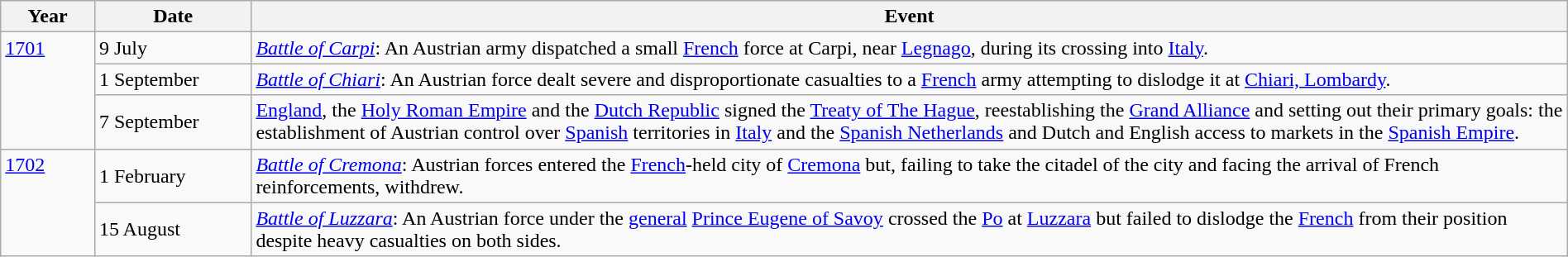<table class="wikitable" width="100%">
<tr>
<th style="width: 6%;">Year</th>
<th style="width: 10%;">Date</th>
<th>Event</th>
</tr>
<tr>
<td rowspan="3" valign="top"><a href='#'>1701</a></td>
<td>9 July</td>
<td><em><a href='#'>Battle of Carpi</a></em>: An Austrian army dispatched a small <a href='#'>French</a> force at Carpi, near <a href='#'>Legnago</a>, during its crossing into <a href='#'>Italy</a>.</td>
</tr>
<tr>
<td>1 September</td>
<td><em><a href='#'>Battle of Chiari</a></em>: An Austrian force dealt severe and disproportionate casualties to a <a href='#'>French</a> army attempting to dislodge it at <a href='#'>Chiari, Lombardy</a>.</td>
</tr>
<tr>
<td>7 September</td>
<td><a href='#'>England</a>, the <a href='#'>Holy Roman Empire</a> and the <a href='#'>Dutch Republic</a> signed the <a href='#'>Treaty of The Hague</a>, reestablishing the <a href='#'>Grand Alliance</a> and setting out their primary goals: the establishment of Austrian control over <a href='#'>Spanish</a> territories in <a href='#'>Italy</a> and the <a href='#'>Spanish Netherlands</a> and Dutch and English access to markets in the <a href='#'>Spanish Empire</a>.</td>
</tr>
<tr>
<td rowspan="2" valign="top"><a href='#'>1702</a></td>
<td>1 February</td>
<td><em><a href='#'>Battle of Cremona</a></em>: Austrian forces entered the <a href='#'>French</a>-held city of <a href='#'>Cremona</a> but, failing to take the citadel of the city and facing the arrival of French reinforcements, withdrew.</td>
</tr>
<tr>
<td>15 August</td>
<td><em><a href='#'>Battle of Luzzara</a></em>: An Austrian force under the <a href='#'>general</a> <a href='#'>Prince Eugene of Savoy</a> crossed the <a href='#'>Po</a> at <a href='#'>Luzzara</a> but failed to dislodge the <a href='#'>French</a> from their position despite heavy casualties on both sides.</td>
</tr>
</table>
